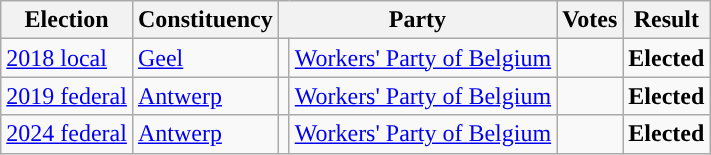<table class="wikitable" style="text-align:left;">
<tr>
<th scope=col>Election</th>
<th scope=col>Constituency</th>
<th scope=col colspan="2">Party</th>
<th scope=col>Votes</th>
<th scope=col>Result</th>
</tr>
<tr>
<td><a href='#'>2018 local</a></td>
<td><a href='#'>Geel</a></td>
<td style="background:"></td>
<td><a href='#'>Workers' Party of Belgium</a></td>
<td align=right></td>
<td><strong>Elected</strong></td>
</tr>
<tr>
<td><a href='#'>2019 federal</a></td>
<td><a href='#'>Antwerp</a></td>
<td style="background:"></td>
<td><a href='#'>Workers' Party of Belgium</a></td>
<td align=right></td>
<td><strong>Elected</strong></td>
</tr>
<tr>
<td><a href='#'>2024 federal</a></td>
<td><a href='#'>Antwerp</a></td>
<td style="background:"></td>
<td><a href='#'>Workers' Party of Belgium</a></td>
<td align=right></td>
<td><strong>Elected</strong></td>
</tr>
</table>
